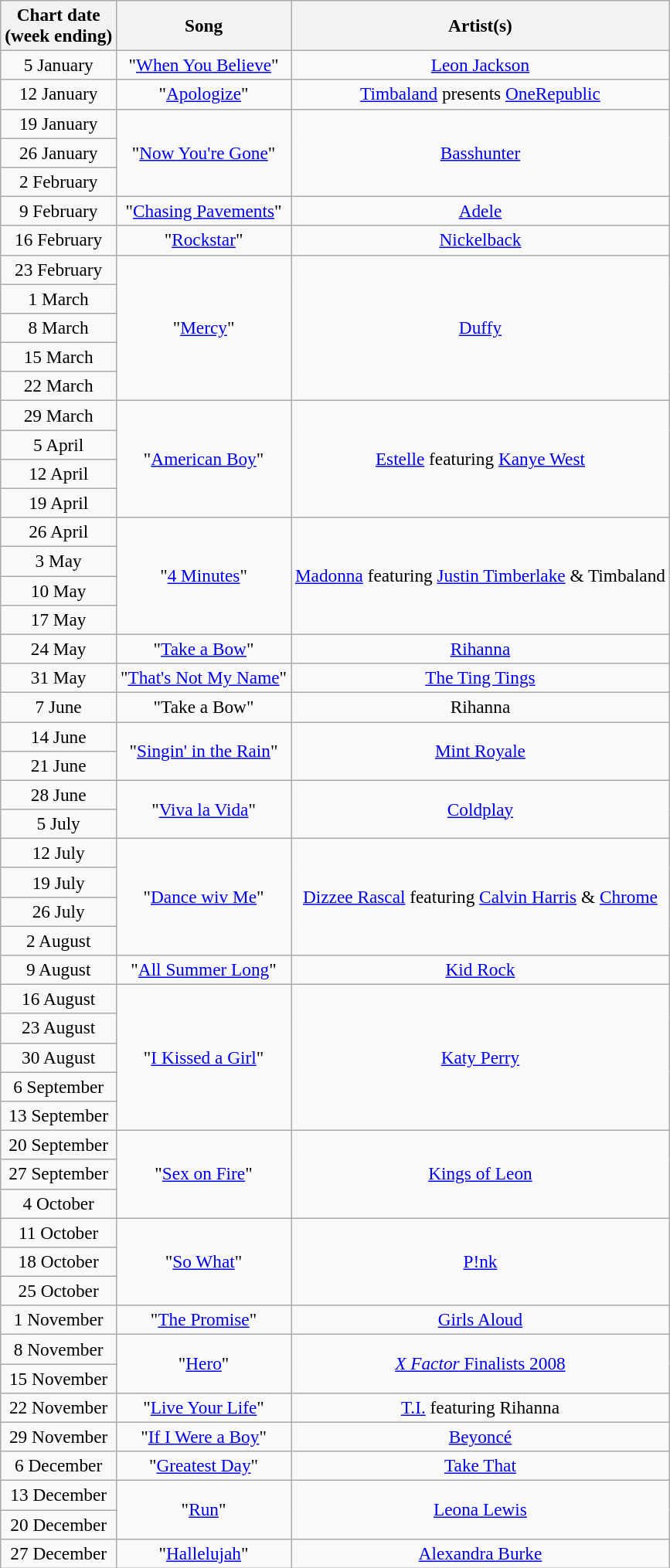<table class="wikitable" style="font-size:97%; text-align:center;">
<tr>
<th>Chart date<br>(week ending)</th>
<th>Song</th>
<th>Artist(s)</th>
</tr>
<tr>
<td>5 January</td>
<td>"<a href='#'>When You Believe</a>"</td>
<td><a href='#'>Leon Jackson</a></td>
</tr>
<tr>
<td>12 January</td>
<td>"<a href='#'>Apologize</a>"</td>
<td><a href='#'>Timbaland</a> presents <a href='#'>OneRepublic</a></td>
</tr>
<tr>
<td>19 January</td>
<td rowspan="3">"<a href='#'>Now You're Gone</a>"</td>
<td rowspan="3"><a href='#'>Basshunter</a></td>
</tr>
<tr>
<td>26 January</td>
</tr>
<tr>
<td>2 February</td>
</tr>
<tr>
<td>9 February</td>
<td>"<a href='#'>Chasing Pavements</a>"</td>
<td><a href='#'>Adele</a></td>
</tr>
<tr>
<td>16 February</td>
<td>"<a href='#'>Rockstar</a>"</td>
<td><a href='#'>Nickelback</a></td>
</tr>
<tr>
<td>23 February</td>
<td rowspan="5">"<a href='#'>Mercy</a>"</td>
<td rowspan="5"><a href='#'>Duffy</a></td>
</tr>
<tr>
<td>1 March</td>
</tr>
<tr>
<td>8 March</td>
</tr>
<tr>
<td>15 March</td>
</tr>
<tr>
<td>22 March</td>
</tr>
<tr>
<td>29 March</td>
<td rowspan="4">"<a href='#'>American Boy</a>"</td>
<td rowspan="4"><a href='#'>Estelle</a> featuring <a href='#'>Kanye West</a></td>
</tr>
<tr>
<td>5 April</td>
</tr>
<tr>
<td>12 April</td>
</tr>
<tr>
<td>19 April</td>
</tr>
<tr>
<td>26 April</td>
<td rowspan="4">"<a href='#'>4 Minutes</a>"</td>
<td rowspan="4"><a href='#'>Madonna</a> featuring <a href='#'>Justin Timberlake</a> & Timbaland</td>
</tr>
<tr>
<td>3 May</td>
</tr>
<tr>
<td>10 May</td>
</tr>
<tr>
<td>17 May</td>
</tr>
<tr>
<td>24 May</td>
<td>"<a href='#'>Take a Bow</a>"</td>
<td><a href='#'>Rihanna</a></td>
</tr>
<tr>
<td>31 May</td>
<td>"<a href='#'>That's Not My Name</a>"</td>
<td><a href='#'>The Ting Tings</a></td>
</tr>
<tr>
<td>7 June</td>
<td>"Take a Bow"</td>
<td>Rihanna</td>
</tr>
<tr>
<td>14 June</td>
<td rowspan="2">"<a href='#'>Singin' in the Rain</a>"</td>
<td rowspan="2"><a href='#'>Mint Royale</a></td>
</tr>
<tr>
<td>21 June</td>
</tr>
<tr>
<td>28 June</td>
<td rowspan="2">"<a href='#'>Viva la Vida</a>"</td>
<td rowspan="2"><a href='#'>Coldplay</a></td>
</tr>
<tr>
<td>5 July</td>
</tr>
<tr>
<td>12 July</td>
<td rowspan="4">"<a href='#'>Dance wiv Me</a>"</td>
<td rowspan="4"><a href='#'>Dizzee Rascal</a> featuring <a href='#'>Calvin Harris</a> & <a href='#'>Chrome</a></td>
</tr>
<tr>
<td>19 July</td>
</tr>
<tr>
<td>26 July</td>
</tr>
<tr>
<td>2 August</td>
</tr>
<tr>
<td>9 August</td>
<td>"<a href='#'>All Summer Long</a>"</td>
<td><a href='#'>Kid Rock</a></td>
</tr>
<tr>
<td>16 August</td>
<td rowspan="5">"<a href='#'>I Kissed a Girl</a>"</td>
<td rowspan="5"><a href='#'>Katy Perry</a></td>
</tr>
<tr>
<td>23 August</td>
</tr>
<tr>
<td>30 August</td>
</tr>
<tr>
<td>6 September</td>
</tr>
<tr>
<td>13 September</td>
</tr>
<tr>
<td>20 September</td>
<td rowspan="3">"<a href='#'>Sex on Fire</a>"</td>
<td rowspan="3"><a href='#'>Kings of Leon</a></td>
</tr>
<tr>
<td>27 September</td>
</tr>
<tr>
<td>4 October</td>
</tr>
<tr>
<td>11 October</td>
<td rowspan="3">"<a href='#'>So What</a>"</td>
<td rowspan="3"><a href='#'>P!nk</a></td>
</tr>
<tr>
<td>18 October</td>
</tr>
<tr>
<td>25 October</td>
</tr>
<tr>
<td>1 November</td>
<td>"<a href='#'>The Promise</a>"</td>
<td><a href='#'>Girls Aloud</a></td>
</tr>
<tr>
<td>8 November</td>
<td rowspan="2">"<a href='#'>Hero</a>"</td>
<td rowspan="2"><a href='#'><em>X Factor</em> Finalists 2008</a></td>
</tr>
<tr>
<td>15 November</td>
</tr>
<tr>
<td>22 November</td>
<td>"<a href='#'>Live Your Life</a>"</td>
<td><a href='#'>T.I.</a> featuring Rihanna</td>
</tr>
<tr>
<td>29 November</td>
<td>"<a href='#'>If I Were a Boy</a>"</td>
<td><a href='#'>Beyoncé</a></td>
</tr>
<tr>
<td>6 December</td>
<td>"<a href='#'>Greatest Day</a>"</td>
<td><a href='#'>Take That</a></td>
</tr>
<tr>
<td>13 December</td>
<td rowspan="2">"<a href='#'>Run</a>"</td>
<td rowspan="2"><a href='#'>Leona Lewis</a></td>
</tr>
<tr>
<td>20 December</td>
</tr>
<tr>
<td>27 December</td>
<td>"<a href='#'>Hallelujah</a>"</td>
<td><a href='#'>Alexandra Burke</a></td>
</tr>
</table>
